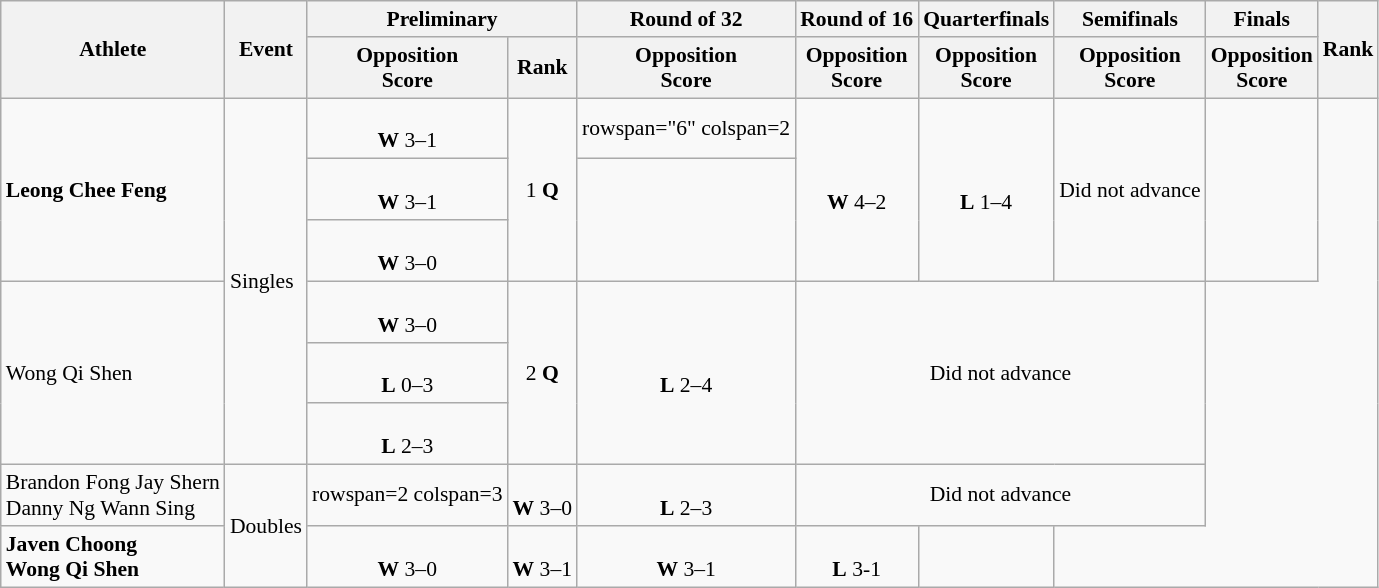<table class="wikitable" style="font-size: 90%">
<tr>
<th rowspan="2">Athlete</th>
<th rowspan="2">Event</th>
<th colspan="2">Preliminary</th>
<th>Round of 32</th>
<th>Round of 16</th>
<th>Quarterfinals</th>
<th>Semifinals</th>
<th>Finals</th>
<th rowspan="2">Rank</th>
</tr>
<tr>
<th>Opposition<br>Score</th>
<th>Rank</th>
<th>Opposition<br>Score</th>
<th>Opposition<br>Score</th>
<th>Opposition<br>Score</th>
<th>Opposition<br>Score</th>
<th>Opposition<br>Score</th>
</tr>
<tr align="center">
<td align="left" rowspan="3"><strong>Leong Chee Feng</strong></td>
<td align="left" rowspan="6">Singles</td>
<td><br><strong>W</strong> 3–1</td>
<td rowspan="3">1 <strong>Q</strong></td>
<td>rowspan="6" colspan=2 </td>
<td rowspan="3"><br><strong>W</strong> 4–2</td>
<td rowspan="3"><br><strong>L</strong> 1–4</td>
<td rowspan="3">Did not advance</td>
<td rowspan="3"></td>
</tr>
<tr align="center">
<td><br><strong>W</strong> 3–1</td>
</tr>
<tr align="center">
<td><br><strong>W</strong> 3–0</td>
</tr>
<tr align="center">
<td align="left" rowspan="3">Wong Qi Shen</td>
<td><br><strong>W</strong> 3–0</td>
<td rowspan="3">2 <strong>Q</strong></td>
<td rowspan="3"><br><strong>L</strong> 2–4</td>
<td rowspan="3" colspan=3>Did not advance</td>
</tr>
<tr align="center">
<td><br><strong>L</strong> 0–3</td>
</tr>
<tr align="center">
<td><br><strong>L</strong> 2–3</td>
</tr>
<tr align="center">
<td align="left">Brandon Fong Jay Shern<br>Danny Ng Wann Sing</td>
<td align="left" rowspan="2">Doubles</td>
<td>rowspan=2 colspan=3 </td>
<td><br><strong>W</strong> 3–0</td>
<td><br><strong>L</strong> 2–3</td>
<td colspan=3>Did not advance</td>
</tr>
<tr align="center">
<td align="left"><strong>Javen Choong<br>Wong Qi Shen</strong></td>
<td><br><strong>W</strong> 3–0</td>
<td><br><strong>W</strong> 3–1</td>
<td><br><strong>W</strong> 3–1</td>
<td><br><strong>L</strong> 3-1</td>
<td></td>
</tr>
</table>
